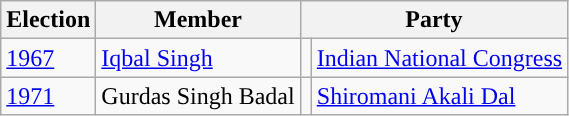<table class="wikitable sortable">
<tr>
<th>Election</th>
<th>Member</th>
<th colspan="2">Party</th>
</tr>
<tr>
<td><a href='#'>1967</a></td>
<td><a href='#'>Iqbal Singh</a></td>
<td style="background-color: "></td>
<td><a href='#'>Indian National Congress</a></td>
</tr>
<tr>
<td><a href='#'>1971</a></td>
<td>Gurdas Singh Badal</td>
<td style="background-color: "></td>
<td><a href='#'>Shiromani Akali Dal</a></td>
</tr>
</table>
